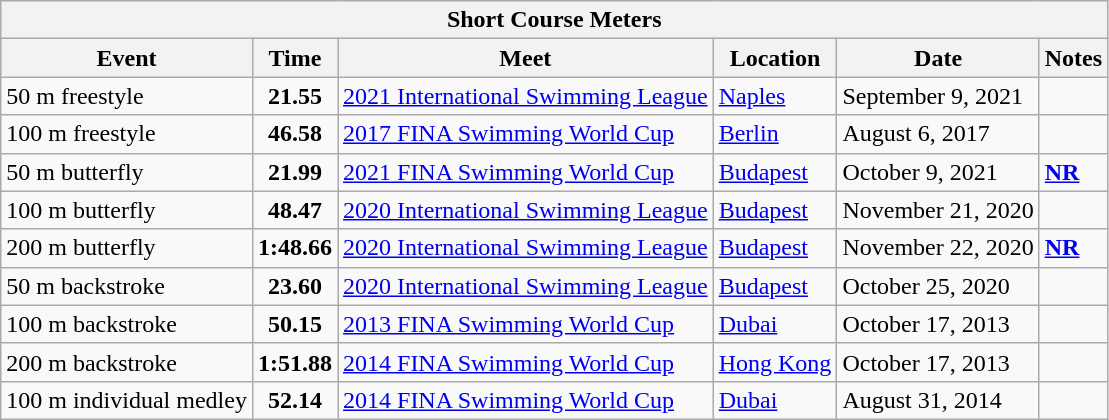<table class="wikitable">
<tr>
<th colspan="6">Short Course Meters</th>
</tr>
<tr>
<th>Event</th>
<th>Time</th>
<th>Meet</th>
<th>Location</th>
<th>Date</th>
<th>Notes</th>
</tr>
<tr>
<td>50 m freestyle</td>
<td align="center"><strong>21.55</strong></td>
<td><a href='#'>2021 International Swimming League</a></td>
<td><a href='#'>Naples</a></td>
<td>September 9, 2021</td>
<td></td>
</tr>
<tr>
<td>100 m freestyle</td>
<td align="center"><strong>46.58</strong></td>
<td><a href='#'>2017 FINA Swimming World Cup</a></td>
<td><a href='#'>Berlin</a></td>
<td>August 6, 2017</td>
<td></td>
</tr>
<tr>
<td>50 m butterfly</td>
<td align="center"><strong>21.99</strong></td>
<td><a href='#'>2021 FINA Swimming World Cup</a></td>
<td><a href='#'>Budapest</a></td>
<td>October 9, 2021</td>
<td><strong><a href='#'>NR</a></strong></td>
</tr>
<tr>
<td>100 m butterfly</td>
<td align="center"><strong>48.47</strong></td>
<td><a href='#'>2020 International Swimming League</a></td>
<td><a href='#'>Budapest</a></td>
<td>November 21, 2020</td>
<td></td>
</tr>
<tr>
<td>200 m butterfly</td>
<td align="center"><strong>1:48.66</strong></td>
<td><a href='#'>2020 International Swimming League</a></td>
<td><a href='#'>Budapest</a></td>
<td>November 22, 2020</td>
<td><strong><a href='#'>NR</a></strong></td>
</tr>
<tr>
<td>50 m backstroke</td>
<td align="center"><strong>23.60</strong></td>
<td><a href='#'>2020 International Swimming League</a></td>
<td><a href='#'>Budapest</a></td>
<td>October 25, 2020</td>
<td></td>
</tr>
<tr>
<td>100 m backstroke</td>
<td align="center"><strong>50.15</strong></td>
<td><a href='#'>2013 FINA Swimming World Cup</a></td>
<td><a href='#'>Dubai</a></td>
<td>October 17, 2013</td>
<td></td>
</tr>
<tr>
<td>200 m backstroke</td>
<td align="center"><strong>1:51.88</strong></td>
<td><a href='#'>2014 FINA Swimming World Cup</a></td>
<td><a href='#'>Hong Kong</a></td>
<td>October 17, 2013</td>
<td></td>
</tr>
<tr>
<td>100 m individual medley</td>
<td align="center"><strong>52.14</strong></td>
<td><a href='#'>2014 FINA Swimming World Cup</a></td>
<td><a href='#'>Dubai</a></td>
<td>August 31, 2014</td>
<td></td>
</tr>
</table>
